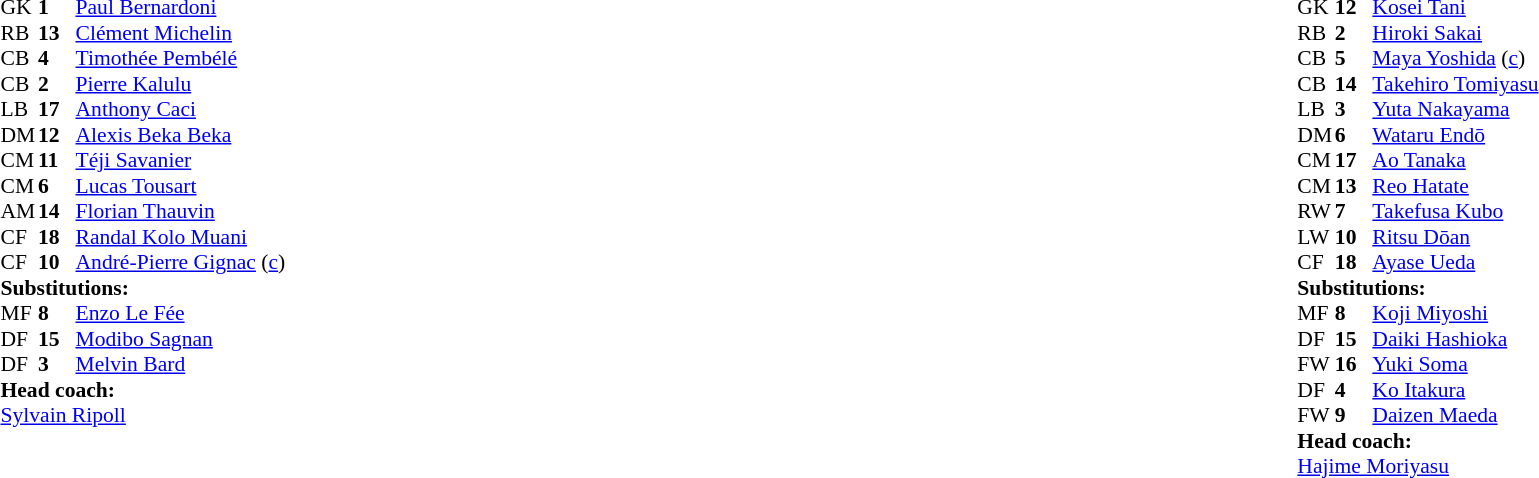<table width="100%">
<tr>
<td valign="top" width="40%"><br><table style="font-size:90%" cellspacing="0" cellpadding="0">
<tr>
<th width=25></th>
<th width=25></th>
</tr>
<tr>
<td>GK</td>
<td><strong>1</strong></td>
<td><a href='#'>Paul Bernardoni</a></td>
</tr>
<tr>
<td>RB</td>
<td><strong>13</strong></td>
<td><a href='#'>Clément Michelin</a></td>
<td></td>
</tr>
<tr>
<td>CB</td>
<td><strong>4</strong></td>
<td><a href='#'>Timothée Pembélé</a></td>
<td></td>
<td></td>
</tr>
<tr>
<td>CB</td>
<td><strong>2</strong></td>
<td><a href='#'>Pierre Kalulu</a></td>
<td></td>
<td></td>
</tr>
<tr>
<td>LB</td>
<td><strong>17</strong></td>
<td><a href='#'>Anthony Caci</a></td>
</tr>
<tr>
<td>DM</td>
<td><strong>12</strong></td>
<td><a href='#'>Alexis Beka Beka</a></td>
</tr>
<tr>
<td>CM</td>
<td><strong>11</strong></td>
<td><a href='#'>Téji Savanier</a></td>
<td></td>
<td></td>
</tr>
<tr>
<td>CM</td>
<td><strong>6</strong></td>
<td><a href='#'>Lucas Tousart</a></td>
</tr>
<tr>
<td>AM</td>
<td><strong>14</strong></td>
<td><a href='#'>Florian Thauvin</a></td>
</tr>
<tr>
<td>CF</td>
<td><strong>18</strong></td>
<td><a href='#'>Randal Kolo Muani</a></td>
<td></td>
</tr>
<tr>
<td>CF</td>
<td><strong>10</strong></td>
<td><a href='#'>André-Pierre Gignac</a> (<a href='#'>c</a>)</td>
</tr>
<tr>
<td colspan=3><strong>Substitutions:</strong></td>
</tr>
<tr>
<td>MF</td>
<td><strong>8</strong></td>
<td><a href='#'>Enzo Le Fée</a></td>
<td></td>
<td></td>
</tr>
<tr>
<td>DF</td>
<td><strong>15</strong></td>
<td><a href='#'>Modibo Sagnan</a></td>
<td></td>
<td></td>
</tr>
<tr>
<td>DF</td>
<td><strong>3</strong></td>
<td><a href='#'>Melvin Bard</a></td>
<td></td>
<td></td>
</tr>
<tr>
<td colspan=3><strong>Head coach:</strong></td>
</tr>
<tr>
<td colspan=3><a href='#'>Sylvain Ripoll</a></td>
</tr>
</table>
</td>
<td valign="top"></td>
<td valign="top" width="50%"><br><table style="font-size:90%; margin:auto" cellspacing="0" cellpadding="0">
<tr>
<th width=25></th>
<th width=25></th>
</tr>
<tr>
<td>GK</td>
<td><strong>12</strong></td>
<td><a href='#'>Kosei Tani</a></td>
</tr>
<tr>
<td>RB</td>
<td><strong>2</strong></td>
<td><a href='#'>Hiroki Sakai</a></td>
<td></td>
<td></td>
</tr>
<tr>
<td>CB</td>
<td><strong>5</strong></td>
<td><a href='#'>Maya Yoshida</a> (<a href='#'>c</a>)</td>
</tr>
<tr>
<td>CB</td>
<td><strong>14</strong></td>
<td><a href='#'>Takehiro Tomiyasu</a></td>
<td></td>
</tr>
<tr>
<td>LB</td>
<td><strong>3</strong></td>
<td><a href='#'>Yuta Nakayama</a></td>
</tr>
<tr>
<td>DM</td>
<td><strong>6</strong></td>
<td><a href='#'>Wataru Endō</a></td>
<td></td>
<td></td>
</tr>
<tr>
<td>CM</td>
<td><strong>17</strong></td>
<td><a href='#'>Ao Tanaka</a></td>
<td></td>
<td></td>
</tr>
<tr>
<td>CM</td>
<td><strong>13</strong></td>
<td><a href='#'>Reo Hatate</a></td>
</tr>
<tr>
<td>RW</td>
<td><strong>7</strong></td>
<td><a href='#'>Takefusa Kubo</a></td>
<td></td>
<td></td>
</tr>
<tr>
<td>LW</td>
<td><strong>10</strong></td>
<td><a href='#'>Ritsu Dōan</a></td>
<td></td>
<td></td>
</tr>
<tr>
<td>CF</td>
<td><strong>18</strong></td>
<td><a href='#'>Ayase Ueda</a></td>
</tr>
<tr>
<td colspan=3><strong>Substitutions:</strong></td>
</tr>
<tr>
<td>MF</td>
<td><strong>8</strong></td>
<td><a href='#'>Koji Miyoshi</a></td>
<td></td>
<td></td>
</tr>
<tr>
<td>DF</td>
<td><strong>15</strong></td>
<td><a href='#'>Daiki Hashioka</a></td>
<td></td>
<td></td>
</tr>
<tr>
<td>FW</td>
<td><strong>16</strong></td>
<td><a href='#'>Yuki Soma</a></td>
<td></td>
<td></td>
</tr>
<tr>
<td>DF</td>
<td><strong>4</strong></td>
<td><a href='#'>Ko Itakura</a></td>
<td></td>
<td></td>
</tr>
<tr>
<td>FW</td>
<td><strong>9</strong></td>
<td><a href='#'>Daizen Maeda</a></td>
<td></td>
<td></td>
</tr>
<tr>
<td colspan=3><strong>Head coach:</strong></td>
</tr>
<tr>
<td colspan=3><a href='#'>Hajime Moriyasu</a></td>
</tr>
</table>
</td>
</tr>
</table>
